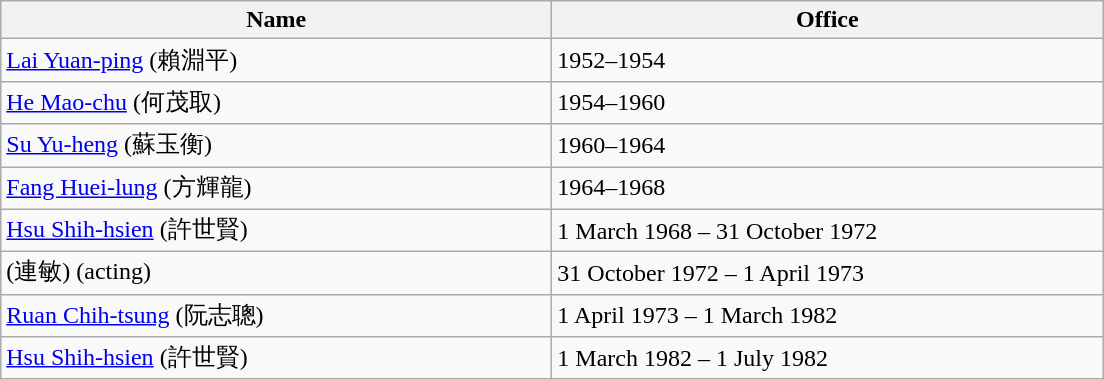<table class="wikitable">
<tr>
<th width="360">Name</th>
<th width="360">Office</th>
</tr>
<tr>
<td><a href='#'>Lai Yuan-ping</a> (賴淵平)</td>
<td>1952–1954</td>
</tr>
<tr>
<td><a href='#'>He Mao-chu</a> (何茂取)</td>
<td>1954–1960</td>
</tr>
<tr>
<td><a href='#'>Su Yu-heng</a> (蘇玉衡)</td>
<td>1960–1964</td>
</tr>
<tr>
<td><a href='#'>Fang Huei-lung</a> (方輝龍)</td>
<td>1964–1968</td>
</tr>
<tr>
<td><a href='#'>Hsu Shih-hsien</a> (許世賢)</td>
<td>1 March 1968 – 31 October 1972</td>
</tr>
<tr>
<td>(連敏) (acting)</td>
<td>31 October 1972 – 1 April 1973</td>
</tr>
<tr>
<td><a href='#'>Ruan Chih-tsung</a> (阮志聰)</td>
<td>1 April 1973 – 1 March 1982</td>
</tr>
<tr>
<td><a href='#'>Hsu Shih-hsien</a> (許世賢)</td>
<td>1 March 1982 – 1 July 1982</td>
</tr>
</table>
